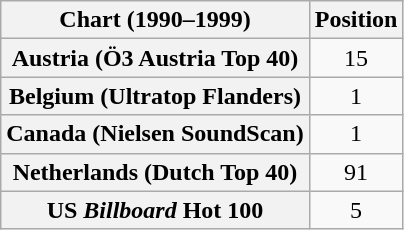<table class="wikitable sortable plainrowheaders" style="text-align:center">
<tr>
<th>Chart (1990–1999)</th>
<th>Position</th>
</tr>
<tr>
<th scope="row">Austria (Ö3 Austria Top 40)</th>
<td>15</td>
</tr>
<tr>
<th scope="row">Belgium (Ultratop Flanders)</th>
<td>1</td>
</tr>
<tr>
<th scope="row">Canada (Nielsen SoundScan)</th>
<td>1</td>
</tr>
<tr>
<th scope="row">Netherlands (Dutch Top 40)</th>
<td>91</td>
</tr>
<tr>
<th scope="row">US <em>Billboard</em> Hot 100</th>
<td>5</td>
</tr>
</table>
